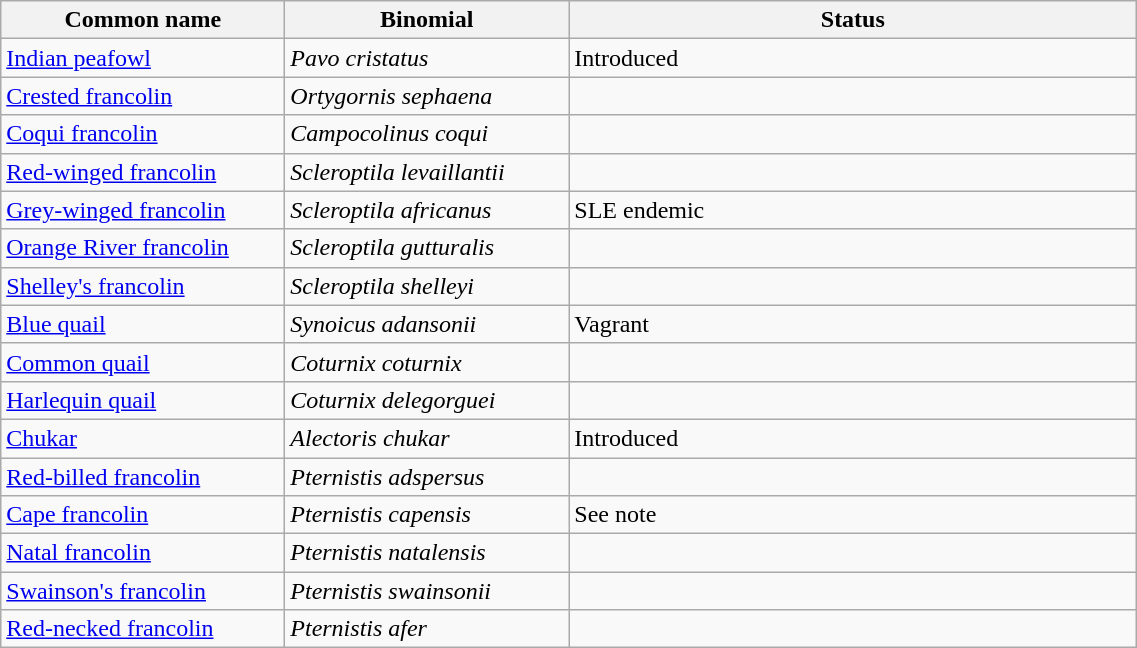<table width=60% class="wikitable">
<tr>
<th width=25%>Common name</th>
<th width=25%>Binomial</th>
<th width=50%>Status</th>
</tr>
<tr>
<td><a href='#'>Indian peafowl</a></td>
<td><em>Pavo cristatus</em></td>
<td>Introduced</td>
</tr>
<tr>
<td><a href='#'>Crested francolin</a></td>
<td><em>Ortygornis sephaena</em></td>
<td></td>
</tr>
<tr>
<td><a href='#'>Coqui francolin</a></td>
<td><em>Campocolinus coqui</em></td>
<td></td>
</tr>
<tr>
<td><a href='#'>Red-winged francolin</a></td>
<td><em>Scleroptila levaillantii</em></td>
<td></td>
</tr>
<tr>
<td><a href='#'>Grey-winged francolin</a></td>
<td><em>Scleroptila africanus</em></td>
<td>SLE endemic</td>
</tr>
<tr>
<td><a href='#'>Orange River francolin</a></td>
<td><em>Scleroptila gutturalis</em></td>
<td></td>
</tr>
<tr>
<td><a href='#'>Shelley's francolin</a></td>
<td><em>Scleroptila shelleyi</em></td>
<td></td>
</tr>
<tr>
<td><a href='#'>Blue quail</a></td>
<td><em>Synoicus adansonii</em></td>
<td>Vagrant</td>
</tr>
<tr>
<td><a href='#'>Common quail</a></td>
<td><em>Coturnix coturnix</em></td>
<td></td>
</tr>
<tr>
<td><a href='#'>Harlequin quail</a></td>
<td><em>Coturnix delegorguei</em></td>
<td></td>
</tr>
<tr>
<td><a href='#'>Chukar</a></td>
<td><em>Alectoris chukar</em></td>
<td>Introduced</td>
</tr>
<tr>
<td><a href='#'>Red-billed francolin</a></td>
<td><em>Pternistis adspersus</em></td>
<td></td>
</tr>
<tr>
<td><a href='#'>Cape francolin</a></td>
<td><em>Pternistis capensis</em></td>
<td>See note</td>
</tr>
<tr>
<td><a href='#'>Natal francolin</a></td>
<td><em>Pternistis natalensis</em></td>
<td></td>
</tr>
<tr>
<td><a href='#'>Swainson's francolin</a></td>
<td><em>Pternistis swainsonii</em></td>
<td></td>
</tr>
<tr>
<td><a href='#'>Red-necked francolin</a></td>
<td><em>Pternistis afer</em></td>
<td></td>
</tr>
</table>
